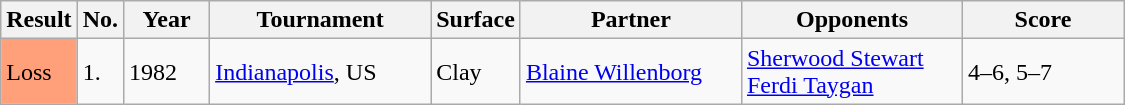<table class="sortable wikitable">
<tr>
<th style="width:40px">Result</th>
<th style="width:20px">No.</th>
<th style="width:50px">Year</th>
<th style="width:140px">Tournament</th>
<th style="width:50px">Surface</th>
<th style="width:140px">Partner</th>
<th style="width:140px">Opponents</th>
<th style="width:100px" class=unsortable>Score</th>
</tr>
<tr>
<td bgcolor=#ffa07a>Loss</td>
<td>1.</td>
<td>1982</td>
<td><a href='#'>Indianapolis</a>, US</td>
<td>Clay</td>
<td> <a href='#'>Blaine Willenborg</a></td>
<td> <a href='#'>Sherwood Stewart</a><br> <a href='#'>Ferdi Taygan</a></td>
<td>4–6, 5–7</td>
</tr>
</table>
